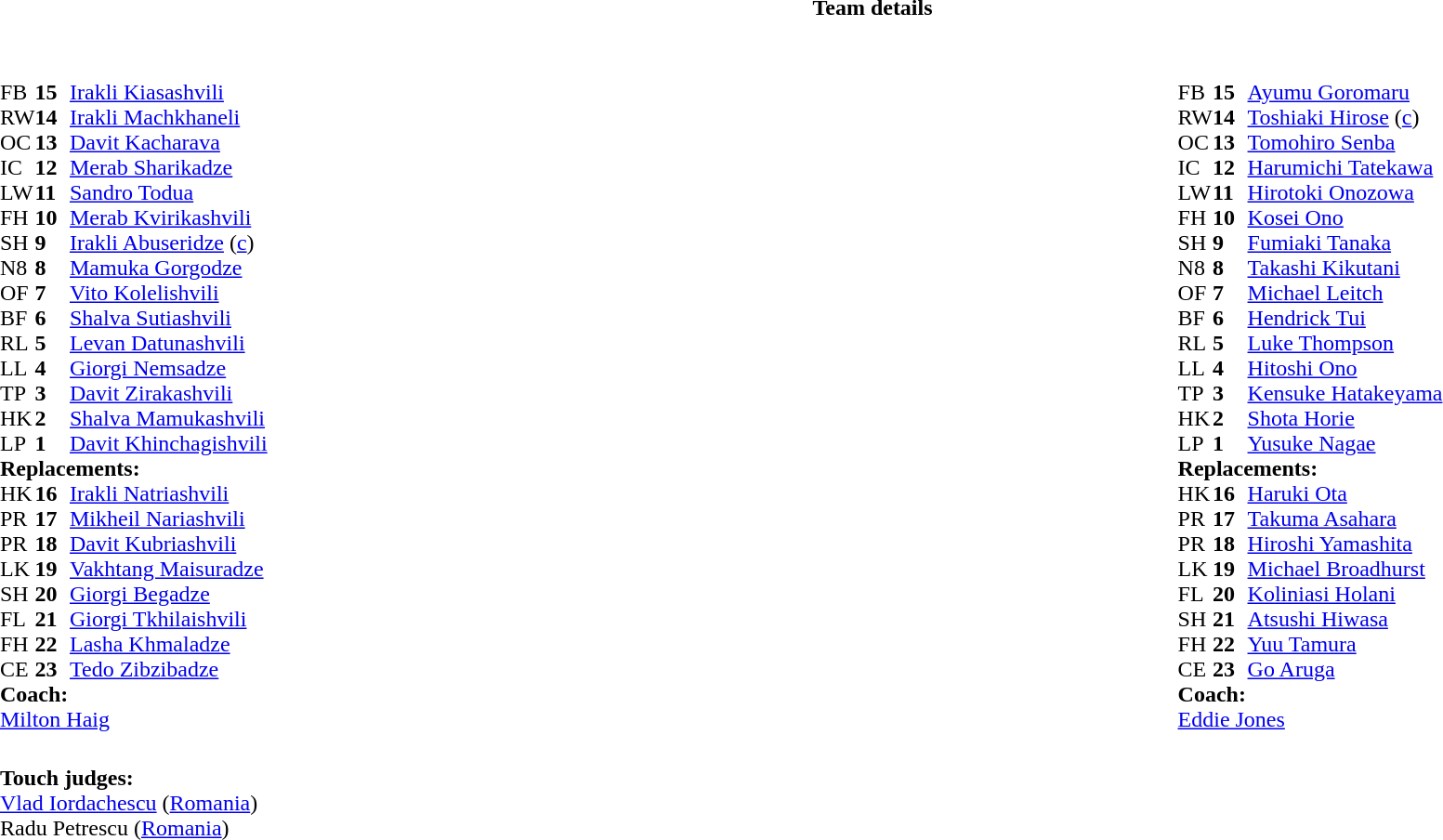<table border="0" width="100%" class="collapsible collapsed">
<tr>
<th>Team details</th>
</tr>
<tr>
<td><br><table width="100%">
<tr>
<td valign="top" width="50%"><br><table style="font-size: 100%" cellspacing="0" cellpadding="0">
<tr>
<th width="25"></th>
<th width="25"></th>
</tr>
<tr>
<td>FB</td>
<td><strong>15</strong></td>
<td><a href='#'>Irakli Kiasashvili</a></td>
</tr>
<tr>
<td>RW</td>
<td><strong>14</strong></td>
<td><a href='#'>Irakli Machkhaneli</a></td>
</tr>
<tr>
<td>OC</td>
<td><strong>13</strong></td>
<td><a href='#'>Davit Kacharava</a></td>
</tr>
<tr>
<td>IC</td>
<td><strong>12</strong></td>
<td><a href='#'>Merab Sharikadze</a></td>
<td></td>
<td></td>
</tr>
<tr>
<td>LW</td>
<td><strong>11</strong></td>
<td><a href='#'>Sandro Todua</a></td>
</tr>
<tr>
<td>FH</td>
<td><strong>10</strong></td>
<td><a href='#'>Merab Kvirikashvili</a></td>
<td></td>
<td></td>
</tr>
<tr>
<td>SH</td>
<td><strong>9</strong></td>
<td><a href='#'>Irakli Abuseridze</a> (<a href='#'>c</a>)</td>
<td></td>
<td></td>
</tr>
<tr>
<td>N8</td>
<td><strong>8</strong></td>
<td><a href='#'>Mamuka Gorgodze</a></td>
</tr>
<tr>
<td>OF</td>
<td><strong>7</strong></td>
<td><a href='#'>Vito Kolelishvili</a></td>
<td></td>
</tr>
<tr>
<td>BF</td>
<td><strong>6</strong></td>
<td><a href='#'>Shalva Sutiashvili</a></td>
</tr>
<tr>
<td>RL</td>
<td><strong>5</strong></td>
<td><a href='#'>Levan Datunashvili</a></td>
<td></td>
<td></td>
</tr>
<tr>
<td>LL</td>
<td><strong>4</strong></td>
<td><a href='#'>Giorgi Nemsadze</a></td>
<td></td>
<td></td>
</tr>
<tr>
<td>TP</td>
<td><strong>3</strong></td>
<td><a href='#'>Davit Zirakashvili</a></td>
<td></td>
<td></td>
</tr>
<tr>
<td>HK</td>
<td><strong>2</strong></td>
<td><a href='#'>Shalva Mamukashvili</a></td>
<td></td>
<td></td>
</tr>
<tr>
<td>LP</td>
<td><strong>1</strong></td>
<td><a href='#'>Davit Khinchagishvili</a></td>
<td></td>
<td></td>
</tr>
<tr>
<td colspan=3><strong>Replacements:</strong></td>
</tr>
<tr>
<td>HK</td>
<td><strong>16</strong></td>
<td><a href='#'>Irakli Natriashvili</a></td>
<td></td>
<td></td>
</tr>
<tr>
<td>PR</td>
<td><strong>17</strong></td>
<td><a href='#'>Mikheil Nariashvili</a></td>
<td></td>
<td></td>
</tr>
<tr>
<td>PR</td>
<td><strong>18</strong></td>
<td><a href='#'>Davit Kubriashvili</a></td>
<td></td>
<td></td>
</tr>
<tr>
<td>LK</td>
<td><strong>19</strong></td>
<td><a href='#'>Vakhtang Maisuradze</a></td>
<td></td>
<td></td>
</tr>
<tr>
<td>SH</td>
<td><strong>20</strong></td>
<td><a href='#'>Giorgi Begadze</a></td>
<td></td>
<td></td>
</tr>
<tr>
<td>FL</td>
<td><strong>21</strong></td>
<td><a href='#'>Giorgi Tkhilaishvili</a></td>
<td></td>
<td></td>
</tr>
<tr>
<td>FH</td>
<td><strong>22</strong></td>
<td><a href='#'>Lasha Khmaladze</a></td>
<td></td>
<td></td>
</tr>
<tr>
<td>CE</td>
<td><strong>23</strong></td>
<td><a href='#'>Tedo Zibzibadze</a></td>
<td></td>
<td></td>
</tr>
<tr>
<td colspan=3><strong>Coach:</strong></td>
</tr>
<tr>
<td colspan="4"> <a href='#'>Milton Haig</a></td>
</tr>
</table>
</td>
<td valign="top" width="50%"><br><table style="font-size: 100%" cellspacing="0" cellpadding="0" align="center">
<tr>
<th width="25"></th>
<th width="25"></th>
</tr>
<tr>
<td>FB</td>
<td><strong>15</strong></td>
<td><a href='#'>Ayumu Goromaru</a></td>
</tr>
<tr>
<td>RW</td>
<td><strong>14</strong></td>
<td><a href='#'>Toshiaki Hirose</a> (<a href='#'>c</a>)</td>
</tr>
<tr>
<td>OC</td>
<td><strong>13</strong></td>
<td><a href='#'>Tomohiro Senba</a></td>
<td></td>
<td></td>
</tr>
<tr>
<td>IC</td>
<td><strong>12</strong></td>
<td><a href='#'>Harumichi Tatekawa</a></td>
</tr>
<tr>
<td>LW</td>
<td><strong>11</strong></td>
<td><a href='#'>Hirotoki Onozowa</a></td>
</tr>
<tr>
<td>FH</td>
<td><strong>10</strong></td>
<td><a href='#'>Kosei Ono</a></td>
</tr>
<tr>
<td>SH</td>
<td><strong>9</strong></td>
<td><a href='#'>Fumiaki Tanaka</a></td>
<td></td>
<td></td>
</tr>
<tr>
<td>N8</td>
<td><strong>8</strong></td>
<td><a href='#'>Takashi Kikutani</a></td>
</tr>
<tr>
<td>OF</td>
<td><strong>7</strong></td>
<td><a href='#'>Michael Leitch</a></td>
</tr>
<tr>
<td>BF</td>
<td><strong>6</strong></td>
<td><a href='#'>Hendrick Tui</a></td>
<td></td>
<td></td>
</tr>
<tr>
<td>RL</td>
<td><strong>5</strong></td>
<td><a href='#'>Luke Thompson</a></td>
<td></td>
<td></td>
</tr>
<tr>
<td>LL</td>
<td><strong>4</strong></td>
<td><a href='#'>Hitoshi Ono</a></td>
</tr>
<tr>
<td>TP</td>
<td><strong>3</strong></td>
<td><a href='#'>Kensuke Hatakeyama</a></td>
<td></td>
<td></td>
</tr>
<tr>
<td>HK</td>
<td><strong>2</strong></td>
<td><a href='#'>Shota Horie</a></td>
</tr>
<tr>
<td>LP</td>
<td><strong>1</strong></td>
<td><a href='#'>Yusuke Nagae</a></td>
</tr>
<tr>
<td colspan=3><strong>Replacements:</strong></td>
</tr>
<tr>
<td>HK</td>
<td><strong>16</strong></td>
<td><a href='#'>Haruki Ota</a></td>
</tr>
<tr>
<td>PR</td>
<td><strong>17</strong></td>
<td><a href='#'>Takuma Asahara</a></td>
</tr>
<tr>
<td>PR</td>
<td><strong>18</strong></td>
<td><a href='#'>Hiroshi Yamashita</a></td>
<td></td>
<td></td>
</tr>
<tr>
<td>LK</td>
<td><strong>19</strong></td>
<td><a href='#'>Michael Broadhurst</a></td>
<td></td>
<td></td>
</tr>
<tr>
<td>FL</td>
<td><strong>20</strong></td>
<td><a href='#'>Koliniasi Holani</a></td>
<td></td>
<td></td>
</tr>
<tr>
<td>SH</td>
<td><strong>21</strong></td>
<td><a href='#'>Atsushi Hiwasa</a></td>
<td></td>
<td></td>
</tr>
<tr>
<td>FH</td>
<td><strong>22</strong></td>
<td><a href='#'>Yuu Tamura</a></td>
</tr>
<tr>
<td>CE</td>
<td><strong>23</strong></td>
<td><a href='#'>Go Aruga</a></td>
<td></td>
<td></td>
</tr>
<tr>
<td colspan=3><strong>Coach:</strong></td>
</tr>
<tr>
<td colspan="4"> <a href='#'>Eddie Jones</a></td>
</tr>
</table>
</td>
</tr>
</table>
<table width=100% style="font-size: 100%">
<tr>
<td><br><strong>Touch judges:</strong>
<br><a href='#'>Vlad Iordachescu</a> (<a href='#'>Romania</a>)
<br>Radu Petrescu (<a href='#'>Romania</a>)</td>
</tr>
</table>
</td>
</tr>
</table>
